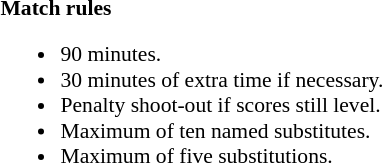<table width=100% style="font-size: 90%">
<tr>
<td style="width:60%; vertical-align:top;"><br><strong>Match rules</strong><ul><li>90 minutes.</li><li>30 minutes of extra time if necessary.</li><li>Penalty shoot-out if scores still level.</li><li>Maximum of ten named substitutes.</li><li>Maximum of five substitutions.</li></ul></td>
</tr>
</table>
